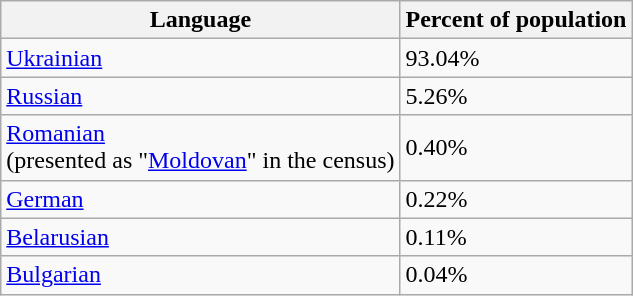<table class="wikitable">
<tr>
<th>Language</th>
<th>Percent of population</th>
</tr>
<tr>
<td><a href='#'>Ukrainian</a></td>
<td>93.04%</td>
</tr>
<tr>
<td><a href='#'>Russian</a></td>
<td>5.26%</td>
</tr>
<tr>
<td><a href='#'>Romanian</a><br>(presented as "<a href='#'>Moldovan</a>" in the census)</td>
<td>0.40%</td>
</tr>
<tr>
<td><a href='#'>German</a></td>
<td>0.22%</td>
</tr>
<tr>
<td><a href='#'>Belarusian</a></td>
<td>0.11%</td>
</tr>
<tr>
<td><a href='#'>Bulgarian</a></td>
<td>0.04%</td>
</tr>
</table>
